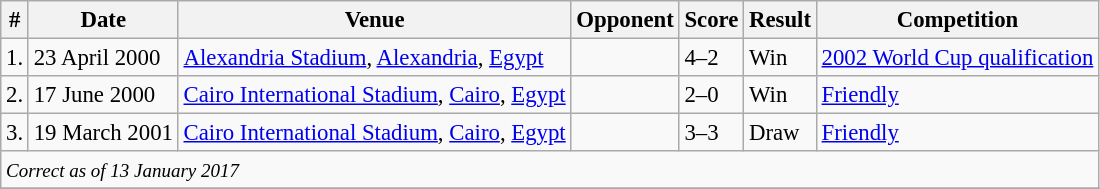<table class="wikitable" style="font-size:95%;">
<tr>
<th>#</th>
<th>Date</th>
<th>Venue</th>
<th>Opponent</th>
<th>Score</th>
<th>Result</th>
<th>Competition</th>
</tr>
<tr>
<td>1.</td>
<td>23 April 2000</td>
<td><a href='#'>Alexandria Stadium</a>, <a href='#'>Alexandria</a>, <a href='#'>Egypt</a></td>
<td></td>
<td>4–2</td>
<td>Win</td>
<td><a href='#'>2002 World Cup qualification</a></td>
</tr>
<tr>
<td>2.</td>
<td>17 June 2000</td>
<td><a href='#'>Cairo International Stadium</a>, <a href='#'>Cairo</a>, <a href='#'>Egypt</a></td>
<td></td>
<td>2–0</td>
<td>Win</td>
<td><a href='#'>Friendly</a></td>
</tr>
<tr>
<td>3.</td>
<td>19 March 2001</td>
<td><a href='#'>Cairo International Stadium</a>, <a href='#'>Cairo</a>, <a href='#'>Egypt</a></td>
<td></td>
<td>3–3</td>
<td>Draw</td>
<td><a href='#'>Friendly</a></td>
</tr>
<tr>
<td colspan="12"><small><em>Correct as of 13 January 2017</em></small></td>
</tr>
<tr>
</tr>
</table>
